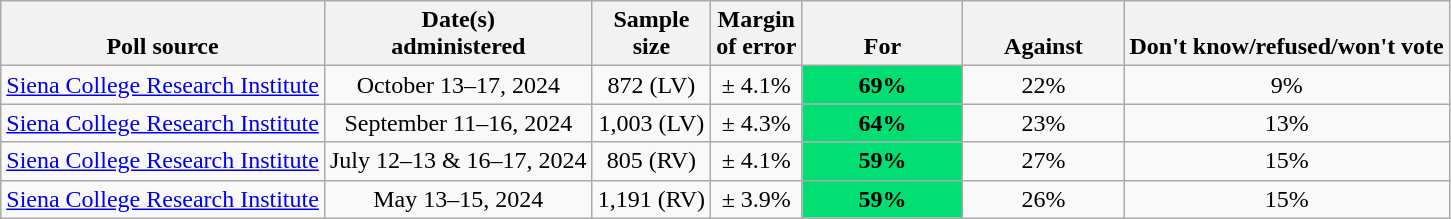<table class="wikitable" style="text-align:center;">
<tr valign="bottom">
<th>Poll source</th>
<th>Date(s)<br>administered</th>
<th>Sample<br>size</th>
<th>Margin<br>of error</th>
<th style="width:100px;">For</th>
<th style="width:100px;">Against</th>
<th>Don't know/refused/won't vote</th>
</tr>
<tr>
<td><a href='#'>Siena College Research Institute</a></td>
<td>October 13–17, 2024</td>
<td>872 (LV)</td>
<td>± 4.1%</td>
<td style="background: rgb(1,223,116);"><strong>69%</strong></td>
<td>22%</td>
<td>9%</td>
</tr>
<tr>
<td><a href='#'>Siena College Research Institute</a></td>
<td>September 11–16, 2024</td>
<td>1,003 (LV)</td>
<td>± 4.3%</td>
<td style="background: rgb(1,223,116);"><strong>64%</strong></td>
<td>23%</td>
<td>13%</td>
</tr>
<tr>
<td><a href='#'>Siena College Research Institute</a></td>
<td>July 12–13 & 16–17, 2024</td>
<td>805 (RV)</td>
<td>± 4.1%</td>
<td style="background: rgb(1,223,116);"><strong>59%</strong></td>
<td>27%</td>
<td>15%</td>
</tr>
<tr>
<td><a href='#'>Siena College Research Institute</a></td>
<td>May 13–15, 2024</td>
<td>1,191 (RV)</td>
<td>± 3.9%</td>
<td style="background: rgb(1,223,116);"><strong>59%</strong></td>
<td>26%</td>
<td>15%</td>
</tr>
</table>
